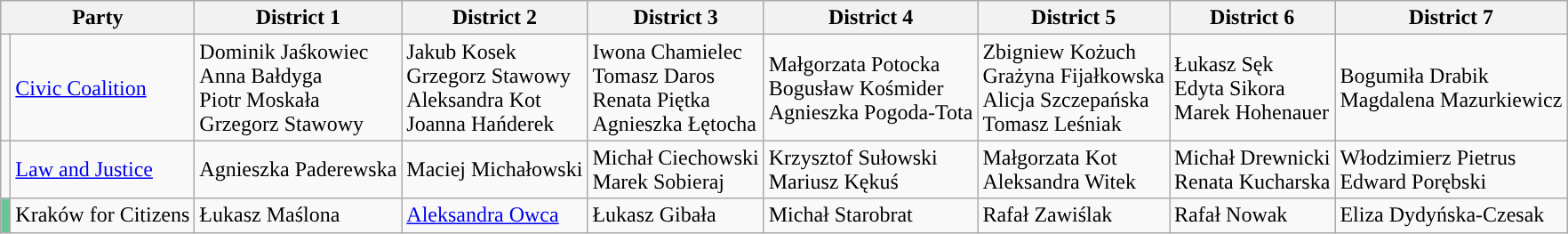<table class="wikitable">
<tr>
<th colspan=2>Party</th>
<th>District 1</th>
<th>District 2</th>
<th>District 3</th>
<th>District 4</th>
<th>District 5</th>
<th>District 6</th>
<th>District 7</th>
</tr>
<tr>
<td style="background:"></td>
<td><a href='#'>Civic Coalition</a></td>
<td>Dominik Jaśkowiec<br>Anna Bałdyga<br>Piotr Moskała<br>Grzegorz Stawowy</td>
<td>Jakub Kosek<br>Grzegorz Stawowy<br>Aleksandra Kot<br>Joanna Hańderek</td>
<td>Iwona Chamielec<br>Tomasz Daros<br>Renata Piętka<br>Agnieszka Łętocha</td>
<td>Małgorzata Potocka<br>Bogusław Kośmider<br>Agnieszka Pogoda-Tota</td>
<td>Zbigniew Kożuch<br>Grażyna Fijałkowska<br>Alicja Szczepańska<br>Tomasz Leśniak</td>
<td>Łukasz Sęk<br>Edyta Sikora<br>Marek Hohenauer</td>
<td>Bogumiła Drabik<br>Magdalena Mazurkiewicz</td>
</tr>
<tr>
<td style="background:"></td>
<td><a href='#'>Law and Justice</a></td>
<td>Agnieszka Paderewska</td>
<td>Maciej Michałowski</td>
<td>Michał Ciechowski<br>Marek Sobieraj</td>
<td>Krzysztof Sułowski<br>Mariusz Kękuś</td>
<td>Małgorzata Kot<br>Aleksandra Witek</td>
<td>Michał Drewnicki<br>Renata Kucharska</td>
<td>Włodzimierz Pietrus<br>Edward Porębski</td>
</tr>
<tr>
<td style="background:#6AC499"></td>
<td>Kraków for Citizens</td>
<td>Łukasz Maślona</td>
<td><a href='#'>Aleksandra Owca</a></td>
<td>Łukasz Gibała</td>
<td>Michał Starobrat</td>
<td>Rafał Zawiślak</td>
<td>Rafał Nowak</td>
<td>Eliza Dydyńska-Czesak</td>
</tr>
</table>
